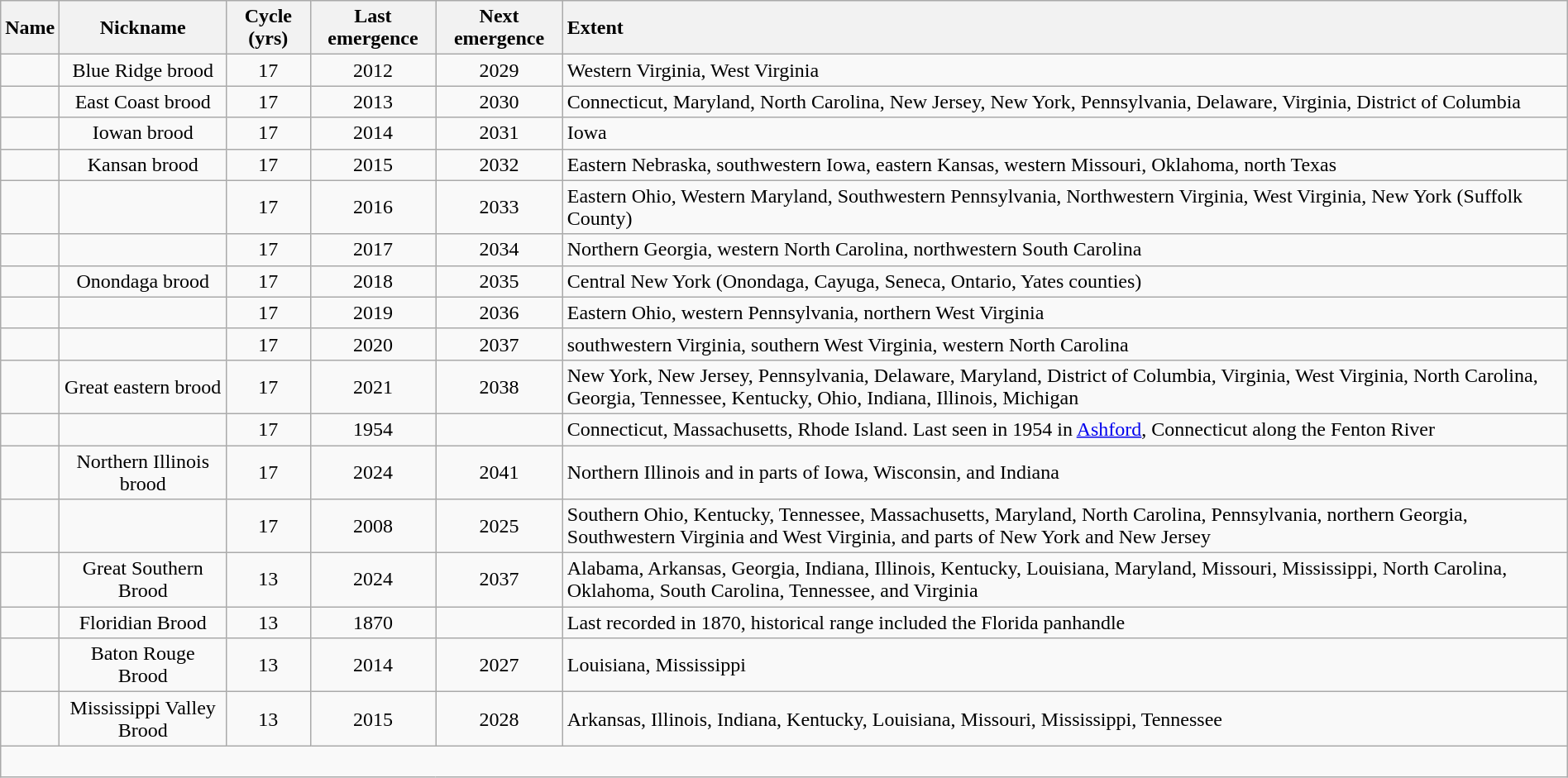<table class="wikitable sortable" style="margin: 1em auto 1em auto; text-align:center;">
<tr>
<th style="mifn-width: 68px;">Name</th>
<th style="mifn-width: 181px;">Nickname</th>
<th style="mifn-width: 60px;">Cycle (yrs)</th>
<th style="mifn-width: 101px;">Last emergence</th>
<th style="mifn-width: 101px;">Next emergence</th>
<th style="text-align:left;" class="unsortable">Extent</th>
</tr>
<tr>
<td></td>
<td>Blue Ridge brood</td>
<td>17</td>
<td>2012</td>
<td>2029</td>
<td style="text-align:left;">Western Virginia, West Virginia</td>
</tr>
<tr>
<td></td>
<td>East Coast brood</td>
<td>17</td>
<td>2013</td>
<td>2030</td>
<td style="text-align:left;">Connecticut, Maryland, North Carolina, New Jersey, New York, Pennsylvania, Delaware, Virginia, District of Columbia</td>
</tr>
<tr>
<td></td>
<td>Iowan brood</td>
<td>17</td>
<td>2014</td>
<td>2031</td>
<td style="text-align:left;">Iowa</td>
</tr>
<tr>
<td></td>
<td>Kansan brood</td>
<td>17</td>
<td>2015</td>
<td>2032</td>
<td style="text-align:left;">Eastern Nebraska, southwestern Iowa, eastern Kansas, western Missouri, Oklahoma, north Texas</td>
</tr>
<tr>
<td></td>
<td></td>
<td>17</td>
<td>2016</td>
<td>2033</td>
<td style="text-align:left;">Eastern Ohio, Western Maryland, Southwestern Pennsylvania, Northwestern Virginia, West Virginia, New York (Suffolk County)</td>
</tr>
<tr>
<td></td>
<td></td>
<td>17</td>
<td>2017</td>
<td>2034</td>
<td style="text-align:left;">Northern Georgia, western North Carolina, northwestern South Carolina</td>
</tr>
<tr>
<td></td>
<td>Onondaga brood</td>
<td>17</td>
<td>2018</td>
<td>2035</td>
<td style="text-align:left;">Central New York (Onondaga, Cayuga, Seneca, Ontario, Yates counties)</td>
</tr>
<tr>
<td></td>
<td></td>
<td>17</td>
<td>2019</td>
<td>2036</td>
<td style="text-align:left;">Eastern Ohio, western Pennsylvania, northern West Virginia</td>
</tr>
<tr>
<td></td>
<td></td>
<td>17</td>
<td>2020</td>
<td>2037</td>
<td style="text-align:left;">southwestern Virginia, southern West Virginia, western North Carolina</td>
</tr>
<tr i>
<td></td>
<td>Great eastern brood</td>
<td>17</td>
<td>2021</td>
<td>2038</td>
<td style="text-align:left;">New York, New Jersey, Pennsylvania, Delaware, Maryland, District of Columbia, Virginia, West Virginia, North Carolina, Georgia, Tennessee, Kentucky, Ohio, Indiana, Illinois, Michigan</td>
</tr>
<tr>
<td></td>
<td></td>
<td>17</td>
<td>1954</td>
<td></td>
<td style="text-align:left;">Connecticut, Massachusetts, Rhode Island. Last seen in 1954 in <a href='#'>Ashford</a>, Connecticut along the Fenton River</td>
</tr>
<tr>
<td></td>
<td>Northern Illinois brood</td>
<td>17</td>
<td>2024</td>
<td>2041</td>
<td style="text-align:left;">Northern Illinois and in parts of Iowa, Wisconsin, and Indiana</td>
</tr>
<tr>
<td></td>
<td></td>
<td>17</td>
<td>2008</td>
<td>2025</td>
<td style="text-align:left;">Southern Ohio, Kentucky, Tennessee, Massachusetts, Maryland, North Carolina, Pennsylvania, northern Georgia, Southwestern Virginia and West Virginia, and parts of New York and New Jersey</td>
</tr>
<tr>
<td></td>
<td>Great Southern Brood</td>
<td>13</td>
<td>2024</td>
<td>2037</td>
<td style="text-align:left;">Alabama, Arkansas, Georgia, Indiana, Illinois, Kentucky, Louisiana, Maryland, Missouri, Mississippi, North Carolina, Oklahoma, South Carolina, Tennessee, and Virginia</td>
</tr>
<tr>
<td></td>
<td>Floridian Brood</td>
<td>13</td>
<td>1870</td>
<td></td>
<td style="text-align:left;">Last recorded in 1870, historical range included the Florida panhandle</td>
</tr>
<tr>
<td></td>
<td>Baton Rouge Brood</td>
<td>13</td>
<td>2014</td>
<td>2027</td>
<td style="text-align:left;">Louisiana, Mississippi</td>
</tr>
<tr>
<td></td>
<td>Mississippi Valley Brood</td>
<td>13</td>
<td>2015</td>
<td>2028</td>
<td style="text-align:left;">Arkansas, Illinois, Indiana, Kentucky, Louisiana, Missouri, Mississippi, Tennessee</td>
</tr>
<tr class="sortbottom">
<td colspan="6" style="text-align:left;"><br></td>
</tr>
</table>
